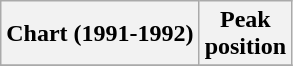<table class="wikitable plainrowheaders" style="text-align:center">
<tr>
<th>Chart (1991-1992)</th>
<th>Peak<br>position</th>
</tr>
<tr>
</tr>
</table>
